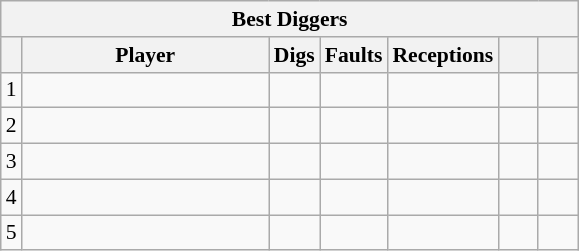<table class="wikitable sortable" style=font-size:90%>
<tr>
<th colspan=7>Best Diggers</th>
</tr>
<tr>
<th></th>
<th width=158>Player</th>
<th width=20>Digs</th>
<th width=20>Faults</th>
<th width=20>Receptions</th>
<th width=20></th>
<th width=20></th>
</tr>
<tr>
<td>1</td>
<td></td>
<td align=center></td>
<td align=center></td>
<td align=center></td>
<td align=center></td>
<td align=center></td>
</tr>
<tr>
<td>2</td>
<td></td>
<td align=center></td>
<td align=center></td>
<td align=center></td>
<td align=center></td>
<td align=center></td>
</tr>
<tr>
<td>3</td>
<td></td>
<td align=center></td>
<td align=center></td>
<td align=center></td>
<td align=center></td>
<td align=center></td>
</tr>
<tr>
<td>4</td>
<td></td>
<td align=center></td>
<td align=center></td>
<td align=center></td>
<td align=center></td>
<td align=center></td>
</tr>
<tr>
<td>5</td>
<td></td>
<td align=center></td>
<td align=center></td>
<td align=center></td>
<td align=center></td>
<td align=center></td>
</tr>
</table>
